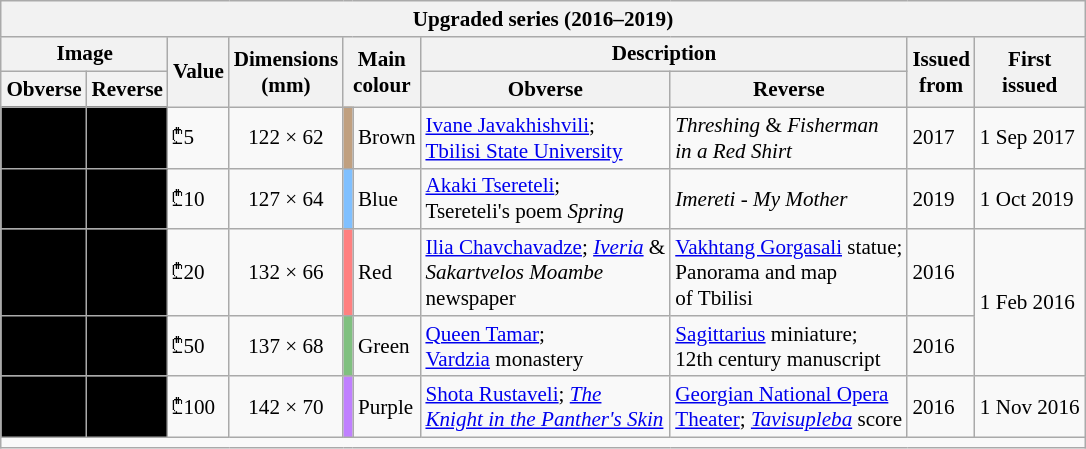<table class="wikitable" style="margin:auto; font-size:88%; border-width:1px;">
<tr>
<th colspan=10>Upgraded series (2016–2019)</th>
</tr>
<tr>
<th colspan=2>Image</th>
<th rowspan=2>Value</th>
<th rowspan=2>Dimensions<br>(mm)</th>
<th rowspan=2 colspan=2>Main<br>colour</th>
<th colspan=2>Description</th>
<th rowspan=2>Issued<br>from</th>
<th rowspan=2>First<br>issued</th>
</tr>
<tr>
<th>Obverse</th>
<th>Reverse</th>
<th>Obverse</th>
<th>Reverse</th>
</tr>
<tr>
<td style="background:#000; text-align:center"></td>
<td style="background:#000; text-align:center"></td>
<td>₾5</td>
<td align=center>122 × 62</td>
<td style="background:#C0A080;"></td>
<td>Brown</td>
<td><a href='#'>Ivane Javakhishvili</a>;<br><a href='#'>Tbilisi State University</a></td>
<td><em>Threshing</em> & <em>Fisherman<br>in a Red Shirt</em> </td>
<td>2017</td>
<td>1 Sep 2017</td>
</tr>
<tr>
<td style="background:#000; text-align:center"></td>
<td style="background:#000; text-align:center"></td>
<td>₾10</td>
<td align=center>127 × 64</td>
<td style="background:#80C0FF;"></td>
<td>Blue</td>
<td><a href='#'>Akaki Tsereteli</a>;<br>Tsereteli's poem <em>Spring</em></td>
<td><em>Imereti - My Mother</em><br></td>
<td>2019</td>
<td>1 Oct 2019</td>
</tr>
<tr>
<td style="background:#000; text-align:center"></td>
<td style="background:#000; text-align:center"></td>
<td>₾20</td>
<td align=center>132 × 66</td>
<td style="background:#FF8080;"></td>
<td>Red</td>
<td><a href='#'>Ilia Chavchavadze</a>; <em><a href='#'>Iveria</a></em> &<br><em>Sakartvelos Moambe</em><br>newspaper</td>
<td><a href='#'>Vakhtang Gorgasali</a> statue;<br>Panorama and map<br>of Tbilisi </td>
<td>2016</td>
<td rowspan=2>1 Feb 2016</td>
</tr>
<tr>
<td style="background:#000; text-align:center"></td>
<td style="background:#000; text-align:center"></td>
<td>₾50</td>
<td align=center>137 × 68</td>
<td style="background:#80C080;"></td>
<td>Green</td>
<td><a href='#'>Queen Tamar</a>;<br><a href='#'>Vardzia</a> monastery</td>
<td><a href='#'>Sagittarius</a> miniature;<br>12th century manuscript</td>
<td>2016</td>
</tr>
<tr>
<td style="background:#000; text-align:center"></td>
<td style="background:#000; text-align:center"></td>
<td>₾100</td>
<td align=center>142 × 70</td>
<td style="background:#C080FF;"></td>
<td>Purple</td>
<td><a href='#'>Shota Rustaveli</a>; <em><a href='#'>The<br>Knight in the Panther's Skin</a></em></td>
<td><a href='#'>Georgian National Opera<br>Theater</a>; <em><a href='#'>Tavisupleba</a></em> score</td>
<td>2016</td>
<td>1 Nov 2016</td>
</tr>
<tr>
<td colspan=10></td>
</tr>
</table>
